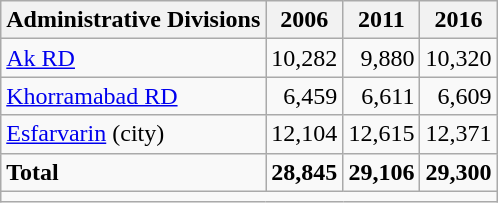<table class="wikitable">
<tr>
<th>Administrative Divisions</th>
<th>2006</th>
<th>2011</th>
<th>2016</th>
</tr>
<tr>
<td><a href='#'>Ak RD</a></td>
<td style="text-align: right;">10,282</td>
<td style="text-align: right;">9,880</td>
<td style="text-align: right;">10,320</td>
</tr>
<tr>
<td><a href='#'>Khorramabad RD</a></td>
<td style="text-align: right;">6,459</td>
<td style="text-align: right;">6,611</td>
<td style="text-align: right;">6,609</td>
</tr>
<tr>
<td><a href='#'>Esfarvarin</a> (city)</td>
<td style="text-align: right;">12,104</td>
<td style="text-align: right;">12,615</td>
<td style="text-align: right;">12,371</td>
</tr>
<tr>
<td><strong>Total</strong></td>
<td style="text-align: right;"><strong>28,845</strong></td>
<td style="text-align: right;"><strong>29,106</strong></td>
<td style="text-align: right;"><strong>29,300</strong></td>
</tr>
<tr>
<td colspan=4></td>
</tr>
</table>
